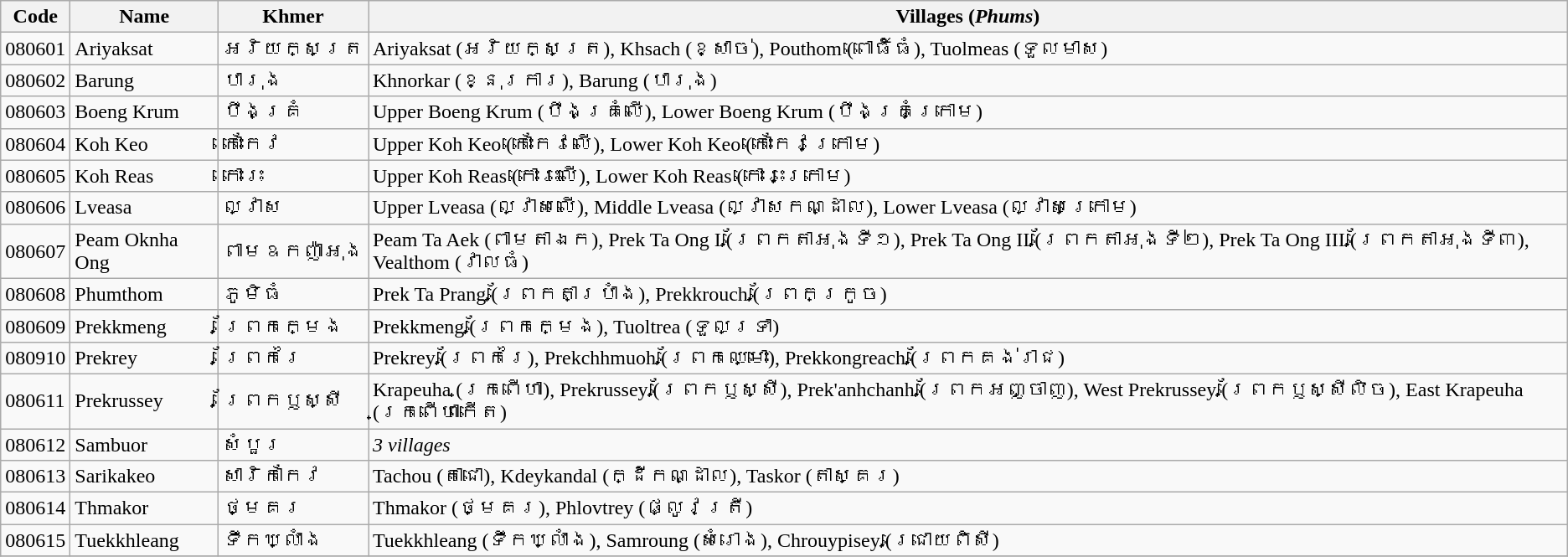<table class="wikitable sortable" border="1">
<tr>
<th>Code</th>
<th>Name</th>
<th>Khmer</th>
<th>Villages (<em>Phums</em>)</th>
</tr>
<tr>
<td>080601</td>
<td>Ariyaksat</td>
<td>អរិយក្សត្រ</td>
<td>Ariyaksat (អរិយក្សត្រ), Khsach (ខ្សាច់), Pouthom (ពោធិ៍ធំ), Tuolmeas (ទួលមាស)</td>
</tr>
<tr>
<td>080602</td>
<td>Barung</td>
<td>បារុង</td>
<td>Khnorkar (ខ្នុរការ), Barung (បារុង)</td>
</tr>
<tr>
<td>080603</td>
<td>Boeng Krum</td>
<td>បឹងគ្រំ</td>
<td>Upper Boeng Krum (បឹងគ្រំលើ), Lower Boeng Krum (បឹងគ្រំក្រោម)</td>
</tr>
<tr>
<td>080604</td>
<td>Koh Keo</td>
<td>កោះកែវ</td>
<td>Upper Koh Keo (កោះកែវលើ), Lower Koh Keo (កោះកែវក្រោម)</td>
</tr>
<tr>
<td>080605</td>
<td>Koh Reas</td>
<td>កោះរះ</td>
<td>Upper Koh Reas (កោះរះលើ), Lower Koh Reas (កោះរះក្រោម)</td>
</tr>
<tr>
<td>080606</td>
<td>Lveasa</td>
<td>ល្វាស</td>
<td>Upper Lveasa (ល្វាសលើ), Middle Lveasa (ល្វាសកណ្ដាល), Lower Lveasa (ល្វាសក្រោម)</td>
</tr>
<tr>
<td>080607</td>
<td>Peam Oknha Ong</td>
<td>ពាមឧកញ៉ាអុង</td>
<td>Peam Ta Aek (ពាមតាឯក), Prek Ta Ong I (ព្រែកតាអុងទី១), Prek Ta Ong II (ព្រែកតាអុងទី២), Prek Ta Ong III (ព្រែកតាអុងទី៣), Vealthom (វាលធំ)</td>
</tr>
<tr>
<td>080608</td>
<td>Phumthom</td>
<td>ភូមិធំ</td>
<td>Prek Ta Prang (ព្រែកតាប្រាំង), Prekkrouch (ព្រែកក្រូច)</td>
</tr>
<tr>
<td>080609</td>
<td>Prekkmeng</td>
<td>ព្រែកក្មេង</td>
<td>Prekkmeng (ព្រែកក្មេង), Tuoltrea (ទួលទ្រា)</td>
</tr>
<tr>
<td>080910</td>
<td>Prekrey</td>
<td>ព្រែករៃ</td>
<td>Prekrey (ព្រែករៃ), Prekchhmuoh (ព្រែកឈ្មោះ), Prekkongreach (ព្រែកគង់រាជ)</td>
</tr>
<tr>
<td>080611</td>
<td>Prekrussey</td>
<td>ព្រែកឫស្សី</td>
<td>Krapeuha (ក្រពើហា), Prekrussey (ព្រែកឫស្សី), Prek'anhchanh (ព្រែកអញ្ចាញ), West Prekrussey (ព្រែកឫស្សីលិច), East Krapeuha (ក្រពើហាកើត)</td>
</tr>
<tr>
<td>080612</td>
<td>Sambuor</td>
<td>សំបួរ</td>
<td><em>3 villages</em></td>
</tr>
<tr>
<td>080613</td>
<td>Sarikakeo</td>
<td>សារិកាកែវ</td>
<td>Tachou (តាជោ), Kdeykandal (ក្ដីកណ្ដាល), Taskor (តាស្គរ)</td>
</tr>
<tr>
<td>080614</td>
<td>Thmakor</td>
<td>ថ្មគរ</td>
<td>Thmakor (ថ្មគរ), Phlovtrey (ផ្លូវត្រី)</td>
</tr>
<tr>
<td>080615</td>
<td>Tuekkhleang</td>
<td>ទឹកឃ្លាំង</td>
<td>Tuekkhleang (ទឹកឃ្លាំង), Samroung (សំរោង), Chrouypisey (ជ្រោយពិសី)</td>
</tr>
<tr>
</tr>
</table>
